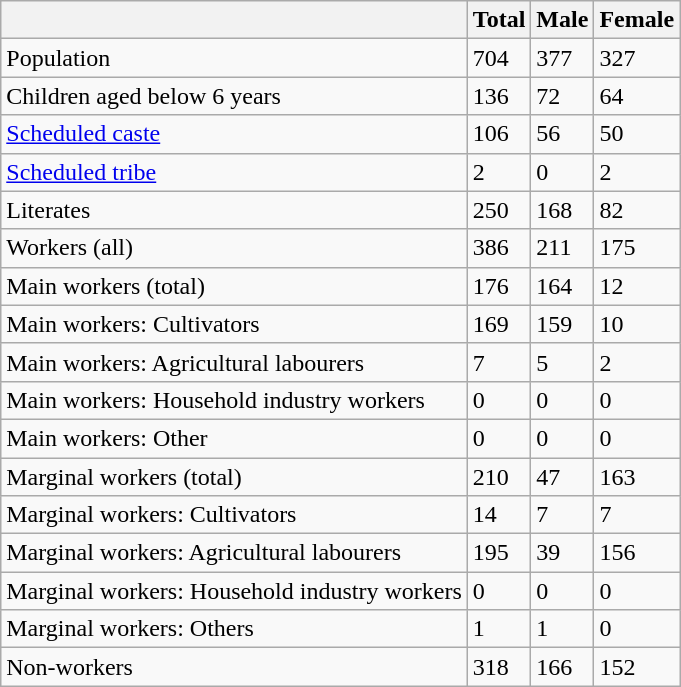<table class="wikitable sortable">
<tr>
<th></th>
<th>Total</th>
<th>Male</th>
<th>Female</th>
</tr>
<tr>
<td>Population</td>
<td>704</td>
<td>377</td>
<td>327</td>
</tr>
<tr>
<td>Children aged below 6 years</td>
<td>136</td>
<td>72</td>
<td>64</td>
</tr>
<tr>
<td><a href='#'>Scheduled caste</a></td>
<td>106</td>
<td>56</td>
<td>50</td>
</tr>
<tr>
<td><a href='#'>Scheduled tribe</a></td>
<td>2</td>
<td>0</td>
<td>2</td>
</tr>
<tr>
<td>Literates</td>
<td>250</td>
<td>168</td>
<td>82</td>
</tr>
<tr>
<td>Workers (all)</td>
<td>386</td>
<td>211</td>
<td>175</td>
</tr>
<tr>
<td>Main workers (total)</td>
<td>176</td>
<td>164</td>
<td>12</td>
</tr>
<tr>
<td>Main workers: Cultivators</td>
<td>169</td>
<td>159</td>
<td>10</td>
</tr>
<tr>
<td>Main workers: Agricultural labourers</td>
<td>7</td>
<td>5</td>
<td>2</td>
</tr>
<tr>
<td>Main workers: Household industry workers</td>
<td>0</td>
<td>0</td>
<td>0</td>
</tr>
<tr>
<td>Main workers: Other</td>
<td>0</td>
<td>0</td>
<td>0</td>
</tr>
<tr>
<td>Marginal workers (total)</td>
<td>210</td>
<td>47</td>
<td>163</td>
</tr>
<tr>
<td>Marginal workers: Cultivators</td>
<td>14</td>
<td>7</td>
<td>7</td>
</tr>
<tr>
<td>Marginal workers: Agricultural labourers</td>
<td>195</td>
<td>39</td>
<td>156</td>
</tr>
<tr>
<td>Marginal workers: Household industry workers</td>
<td>0</td>
<td>0</td>
<td>0</td>
</tr>
<tr>
<td>Marginal workers: Others</td>
<td>1</td>
<td>1</td>
<td>0</td>
</tr>
<tr>
<td>Non-workers</td>
<td>318</td>
<td>166</td>
<td>152</td>
</tr>
</table>
